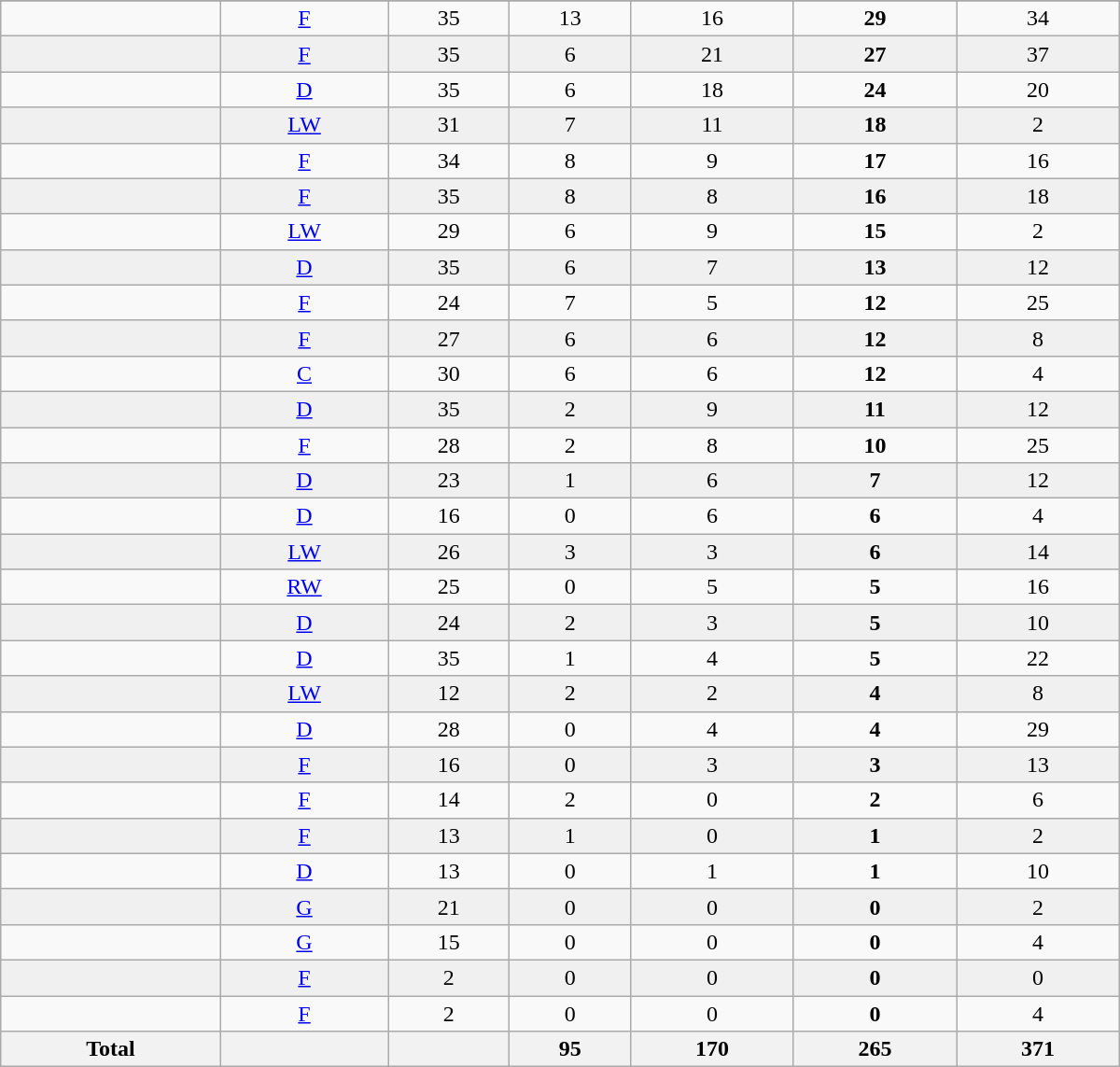<table class="wikitable sortable" width =800>
<tr align="center">
</tr>
<tr align="center" bgcolor="">
<td></td>
<td><a href='#'>F</a></td>
<td>35</td>
<td>13</td>
<td>16</td>
<td><strong>29</strong></td>
<td>34</td>
</tr>
<tr align="center" bgcolor="f0f0f0">
<td></td>
<td><a href='#'>F</a></td>
<td>35</td>
<td>6</td>
<td>21</td>
<td><strong>27</strong></td>
<td>37</td>
</tr>
<tr align="center" bgcolor="">
<td></td>
<td><a href='#'>D</a></td>
<td>35</td>
<td>6</td>
<td>18</td>
<td><strong>24</strong></td>
<td>20</td>
</tr>
<tr align="center" bgcolor="f0f0f0">
<td></td>
<td><a href='#'>LW</a></td>
<td>31</td>
<td>7</td>
<td>11</td>
<td><strong>18</strong></td>
<td>2</td>
</tr>
<tr align="center" bgcolor="">
<td></td>
<td><a href='#'>F</a></td>
<td>34</td>
<td>8</td>
<td>9</td>
<td><strong>17</strong></td>
<td>16</td>
</tr>
<tr align="center" bgcolor="f0f0f0">
<td></td>
<td><a href='#'>F</a></td>
<td>35</td>
<td>8</td>
<td>8</td>
<td><strong>16</strong></td>
<td>18</td>
</tr>
<tr align="center" bgcolor="">
<td></td>
<td><a href='#'>LW</a></td>
<td>29</td>
<td>6</td>
<td>9</td>
<td><strong>15</strong></td>
<td>2</td>
</tr>
<tr align="center" bgcolor="f0f0f0">
<td></td>
<td><a href='#'>D</a></td>
<td>35</td>
<td>6</td>
<td>7</td>
<td><strong>13</strong></td>
<td>12</td>
</tr>
<tr align="center" bgcolor="">
<td></td>
<td><a href='#'>F</a></td>
<td>24</td>
<td>7</td>
<td>5</td>
<td><strong>12</strong></td>
<td>25</td>
</tr>
<tr align="center" bgcolor="f0f0f0">
<td></td>
<td><a href='#'>F</a></td>
<td>27</td>
<td>6</td>
<td>6</td>
<td><strong>12</strong></td>
<td>8</td>
</tr>
<tr align="center" bgcolor="">
<td></td>
<td><a href='#'>C</a></td>
<td>30</td>
<td>6</td>
<td>6</td>
<td><strong>12</strong></td>
<td>4</td>
</tr>
<tr align="center" bgcolor="f0f0f0">
<td></td>
<td><a href='#'>D</a></td>
<td>35</td>
<td>2</td>
<td>9</td>
<td><strong>11</strong></td>
<td>12</td>
</tr>
<tr align="center" bgcolor="">
<td></td>
<td><a href='#'>F</a></td>
<td>28</td>
<td>2</td>
<td>8</td>
<td><strong>10</strong></td>
<td>25</td>
</tr>
<tr align="center" bgcolor="f0f0f0">
<td></td>
<td><a href='#'>D</a></td>
<td>23</td>
<td>1</td>
<td>6</td>
<td><strong>7</strong></td>
<td>12</td>
</tr>
<tr align="center" bgcolor="">
<td></td>
<td><a href='#'>D</a></td>
<td>16</td>
<td>0</td>
<td>6</td>
<td><strong>6</strong></td>
<td>4</td>
</tr>
<tr align="center" bgcolor="f0f0f0">
<td></td>
<td><a href='#'>LW</a></td>
<td>26</td>
<td>3</td>
<td>3</td>
<td><strong>6</strong></td>
<td>14</td>
</tr>
<tr align="center" bgcolor="">
<td></td>
<td><a href='#'>RW</a></td>
<td>25</td>
<td>0</td>
<td>5</td>
<td><strong>5</strong></td>
<td>16</td>
</tr>
<tr align="center" bgcolor="f0f0f0">
<td></td>
<td><a href='#'>D</a></td>
<td>24</td>
<td>2</td>
<td>3</td>
<td><strong>5</strong></td>
<td>10</td>
</tr>
<tr align="center" bgcolor="">
<td></td>
<td><a href='#'>D</a></td>
<td>35</td>
<td>1</td>
<td>4</td>
<td><strong>5</strong></td>
<td>22</td>
</tr>
<tr align="center" bgcolor="f0f0f0">
<td></td>
<td><a href='#'>LW</a></td>
<td>12</td>
<td>2</td>
<td>2</td>
<td><strong>4</strong></td>
<td>8</td>
</tr>
<tr align="center" bgcolor="">
<td></td>
<td><a href='#'>D</a></td>
<td>28</td>
<td>0</td>
<td>4</td>
<td><strong>4</strong></td>
<td>29</td>
</tr>
<tr align="center" bgcolor="f0f0f0">
<td></td>
<td><a href='#'>F</a></td>
<td>16</td>
<td>0</td>
<td>3</td>
<td><strong>3</strong></td>
<td>13</td>
</tr>
<tr align="center" bgcolor="">
<td></td>
<td><a href='#'>F</a></td>
<td>14</td>
<td>2</td>
<td>0</td>
<td><strong>2</strong></td>
<td>6</td>
</tr>
<tr align="center" bgcolor="f0f0f0">
<td></td>
<td><a href='#'>F</a></td>
<td>13</td>
<td>1</td>
<td>0</td>
<td><strong>1</strong></td>
<td>2</td>
</tr>
<tr align="center" bgcolor="">
<td></td>
<td><a href='#'>D</a></td>
<td>13</td>
<td>0</td>
<td>1</td>
<td><strong>1</strong></td>
<td>10</td>
</tr>
<tr align="center" bgcolor="f0f0f0">
<td></td>
<td><a href='#'>G</a></td>
<td>21</td>
<td>0</td>
<td>0</td>
<td><strong>0</strong></td>
<td>2</td>
</tr>
<tr align="center" bgcolor="">
<td></td>
<td><a href='#'>G</a></td>
<td>15</td>
<td>0</td>
<td>0</td>
<td><strong>0</strong></td>
<td>4</td>
</tr>
<tr align="center" bgcolor="f0f0f0">
<td></td>
<td><a href='#'>F</a></td>
<td>2</td>
<td>0</td>
<td>0</td>
<td><strong>0</strong></td>
<td>0</td>
</tr>
<tr align="center" bgcolor="">
<td></td>
<td><a href='#'>F</a></td>
<td>2</td>
<td>0</td>
<td>0</td>
<td><strong>0</strong></td>
<td>4</td>
</tr>
<tr>
<th>Total</th>
<th></th>
<th></th>
<th>95</th>
<th>170</th>
<th>265</th>
<th>371</th>
</tr>
</table>
